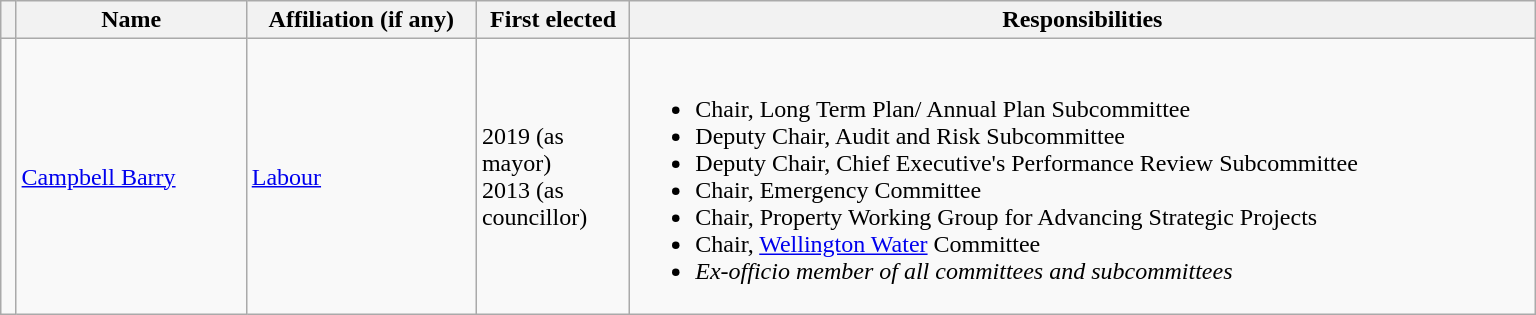<table class="wikitable" width="81%">
<tr>
<th width="1%"></th>
<th width="15%">Name</th>
<th width="15%">Affiliation (if any)</th>
<th width="10%">First elected</th>
<th width="60%">Responsibilities</th>
</tr>
<tr>
<td bgcolor=></td>
<td><a href='#'>Campbell Barry</a></td>
<td><a href='#'>Labour</a></td>
<td>2019 (as mayor)<br>2013 (as councillor)</td>
<td><br><ul><li>Chair, Long Term Plan/ Annual Plan Subcommittee</li><li>Deputy Chair, Audit and Risk Subcommittee</li><li>Deputy Chair, Chief Executive's Performance Review Subcommittee</li><li>Chair, Emergency Committee</li><li>Chair, Property Working Group for Advancing Strategic Projects</li><li>Chair, <a href='#'>Wellington Water</a> Committee</li><li><em>Ex-officio member of all committees and subcommittees</em></li></ul></td>
</tr>
</table>
